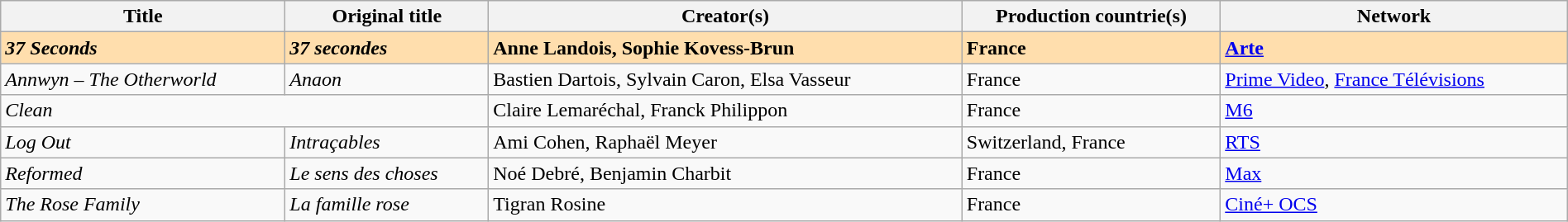<table class="sortable wikitable" style="width:100%; margin-bottom:4px">
<tr>
<th>Title</th>
<th>Original title</th>
<th>Creator(s)</th>
<th>Production countrie(s)</th>
<th>Network</th>
</tr>
<tr style="background:#FFDEAD;font-weight:bold">
<td><em>37 Seconds</em></td>
<td><em>37 secondes</em></td>
<td>Anne Landois, Sophie Kovess-Brun</td>
<td>France</td>
<td><a href='#'>Arte</a></td>
</tr>
<tr>
<td><em>Annwyn – The Otherworld</em></td>
<td><em>Anaon</em></td>
<td>Bastien Dartois, Sylvain Caron, Elsa Vasseur</td>
<td>France</td>
<td><a href='#'>Prime Video</a>, <a href='#'>France Télévisions</a></td>
</tr>
<tr>
<td colspan="2"><em>Clean</em></td>
<td>Claire Lemaréchal, Franck Philippon</td>
<td>France</td>
<td><a href='#'>M6</a></td>
</tr>
<tr>
<td><em>Log Out</em></td>
<td><em>Intraçables</em></td>
<td>Ami Cohen, Raphaël Meyer</td>
<td>Switzerland, France</td>
<td><a href='#'>RTS</a></td>
</tr>
<tr>
<td><em>Reformed</em></td>
<td><em>Le sens des choses</em></td>
<td>Noé Debré, Benjamin Charbit</td>
<td>France</td>
<td><a href='#'>Max</a></td>
</tr>
<tr>
<td><em>The Rose Family</em></td>
<td><em>La famille rose</em></td>
<td>Tigran Rosine</td>
<td>France</td>
<td><a href='#'>Ciné+ OCS</a></td>
</tr>
</table>
